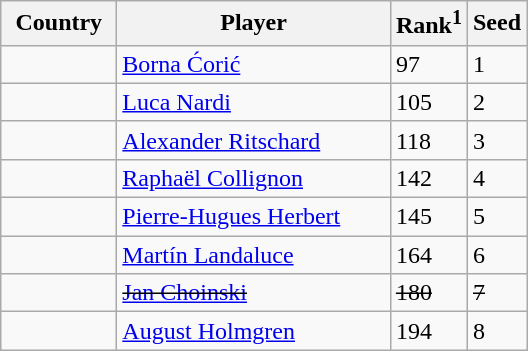<table class="sortable wikitable">
<tr>
<th width="70">Country</th>
<th width="175">Player</th>
<th>Rank<sup>1</sup></th>
<th>Seed</th>
</tr>
<tr>
<td></td>
<td><a href='#'>Borna Ćorić</a></td>
<td>97</td>
<td>1</td>
</tr>
<tr>
<td></td>
<td><a href='#'>Luca Nardi</a></td>
<td>105</td>
<td>2</td>
</tr>
<tr>
<td></td>
<td><a href='#'>Alexander Ritschard</a></td>
<td>118</td>
<td>3</td>
</tr>
<tr>
<td></td>
<td><a href='#'>Raphaël Collignon</a></td>
<td>142</td>
<td>4</td>
</tr>
<tr>
<td></td>
<td><a href='#'>Pierre-Hugues Herbert</a></td>
<td>145</td>
<td>5</td>
</tr>
<tr>
<td></td>
<td><a href='#'>Martín Landaluce</a></td>
<td>164</td>
<td>6</td>
</tr>
<tr>
<td><s></s></td>
<td><s><a href='#'>Jan Choinski</a></s></td>
<td><s>180</s></td>
<td><s>7</s></td>
</tr>
<tr>
<td></td>
<td><a href='#'>August Holmgren</a></td>
<td>194</td>
<td>8</td>
</tr>
</table>
